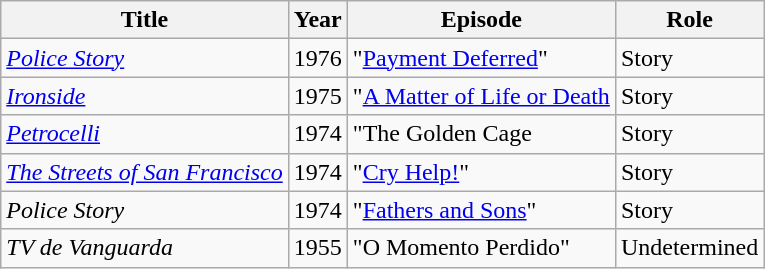<table class="wikitable sortable">
<tr>
<th>Title</th>
<th>Year</th>
<th>Episode</th>
<th>Role</th>
</tr>
<tr>
<td><em><a href='#'>Police Story</a></em></td>
<td>1976</td>
<td>"<a href='#'>Payment Deferred</a>"</td>
<td>Story</td>
</tr>
<tr>
<td><em><a href='#'>Ironside</a></em></td>
<td>1975</td>
<td>"<a href='#'>A Matter of Life or Death</a></td>
<td>Story</td>
</tr>
<tr>
<td><em><a href='#'>Petrocelli</a></em></td>
<td>1974</td>
<td>"The Golden Cage</td>
<td>Story</td>
</tr>
<tr>
<td><em><a href='#'>The Streets of San Francisco</a></em></td>
<td>1974</td>
<td>"<a href='#'>Cry Help!</a>"</td>
<td>Story</td>
</tr>
<tr>
<td><em>Police Story</em></td>
<td>1974</td>
<td>"<a href='#'>Fathers and Sons</a>"</td>
<td>Story</td>
</tr>
<tr>
<td><em>TV de Vanguarda</em></td>
<td>1955</td>
<td>"O Momento Perdido"</td>
<td>Undetermined</td>
</tr>
</table>
